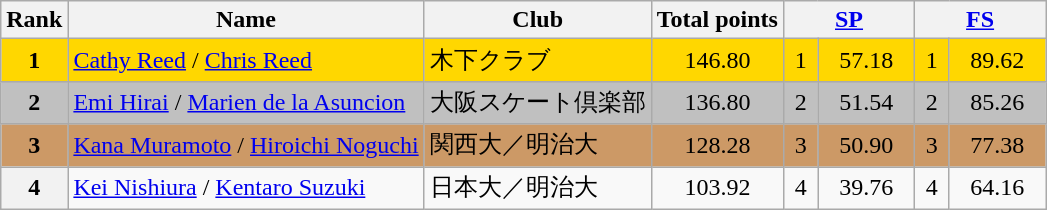<table class="wikitable sortable">
<tr>
<th>Rank</th>
<th>Name</th>
<th>Club</th>
<th>Total points</th>
<th colspan="2" width="80px"><a href='#'>SP</a></th>
<th colspan="2" width="80px"><a href='#'>FS</a></th>
</tr>
<tr bgcolor="gold">
<td align="center"><strong>1</strong></td>
<td><a href='#'>Cathy Reed</a> / <a href='#'>Chris Reed</a></td>
<td>木下クラブ</td>
<td align="center">146.80</td>
<td align="center">1</td>
<td align="center">57.18</td>
<td align="center">1</td>
<td align="center">89.62</td>
</tr>
<tr bgcolor="silver">
<td align="center"><strong>2</strong></td>
<td><a href='#'>Emi Hirai</a> / <a href='#'>Marien de la Asuncion</a></td>
<td>大阪スケート倶楽部</td>
<td align="center">136.80</td>
<td align="center">2</td>
<td align="center">51.54</td>
<td align="center">2</td>
<td align="center">85.26</td>
</tr>
<tr bgcolor="cc9966">
<td align="center"><strong>3</strong></td>
<td><a href='#'>Kana Muramoto</a> / <a href='#'>Hiroichi Noguchi</a></td>
<td>関西大／明治大</td>
<td align="center">128.28</td>
<td align="center">3</td>
<td align="center">50.90</td>
<td align="center">3</td>
<td align="center">77.38</td>
</tr>
<tr>
<th>4</th>
<td><a href='#'>Kei Nishiura</a> / <a href='#'>Kentaro Suzuki</a></td>
<td>日本大／明治大</td>
<td align="center">103.92</td>
<td align="center">4</td>
<td align="center">39.76</td>
<td align="center">4</td>
<td align="center">64.16</td>
</tr>
</table>
